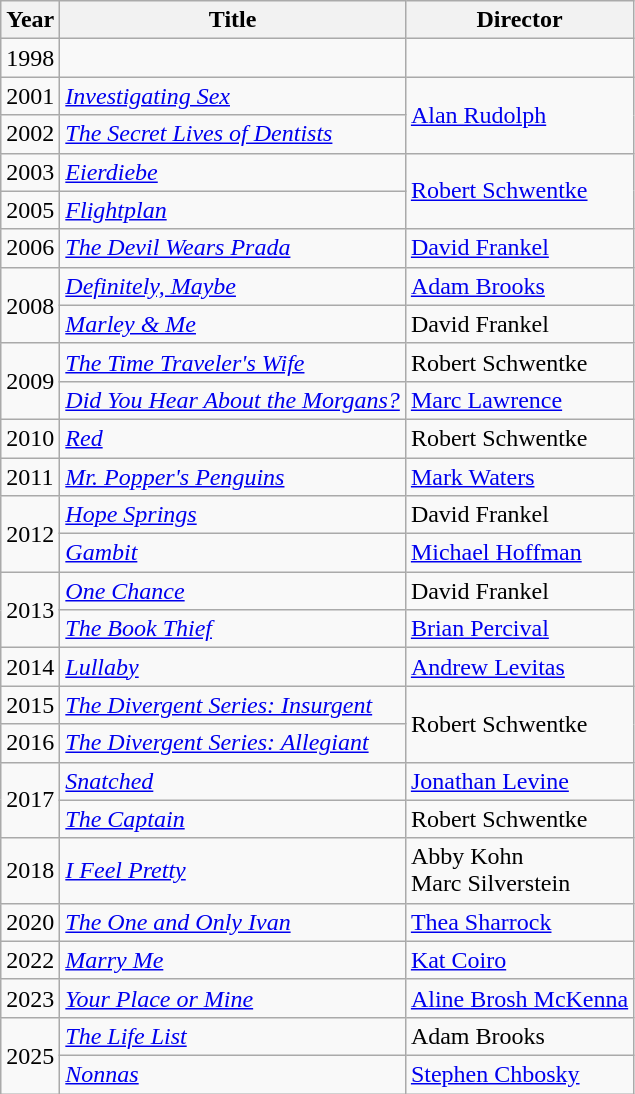<table class="wikitable">
<tr>
<th>Year</th>
<th>Title</th>
<th>Director</th>
</tr>
<tr>
<td>1998</td>
<td><em></em></td>
<td></td>
</tr>
<tr>
<td>2001</td>
<td><em><a href='#'>Investigating Sex</a></em></td>
<td rowspan=2><a href='#'>Alan Rudolph</a></td>
</tr>
<tr>
<td>2002</td>
<td><em><a href='#'>The Secret Lives of Dentists</a></em></td>
</tr>
<tr>
<td>2003</td>
<td><em><a href='#'>Eierdiebe</a></em></td>
<td rowspan=2><a href='#'>Robert Schwentke</a></td>
</tr>
<tr>
<td>2005</td>
<td><em><a href='#'>Flightplan</a></em></td>
</tr>
<tr>
<td>2006</td>
<td><em><a href='#'>The Devil Wears Prada</a></em></td>
<td><a href='#'>David Frankel</a></td>
</tr>
<tr>
<td rowspan=2>2008</td>
<td><em><a href='#'>Definitely, Maybe</a></em></td>
<td><a href='#'>Adam Brooks</a></td>
</tr>
<tr>
<td><em><a href='#'>Marley & Me</a></em></td>
<td>David Frankel</td>
</tr>
<tr>
<td rowspan=2>2009</td>
<td><em><a href='#'>The Time Traveler's Wife</a></em></td>
<td>Robert Schwentke</td>
</tr>
<tr>
<td><em><a href='#'>Did You Hear About the Morgans?</a></em></td>
<td><a href='#'>Marc Lawrence</a></td>
</tr>
<tr>
<td>2010</td>
<td><em><a href='#'>Red</a></em></td>
<td>Robert Schwentke</td>
</tr>
<tr>
<td>2011</td>
<td><em><a href='#'>Mr. Popper's Penguins</a></em></td>
<td><a href='#'>Mark Waters</a></td>
</tr>
<tr>
<td rowspan=2>2012</td>
<td><em><a href='#'>Hope Springs</a></em></td>
<td>David Frankel</td>
</tr>
<tr>
<td><em><a href='#'>Gambit</a></em></td>
<td><a href='#'>Michael Hoffman</a></td>
</tr>
<tr>
<td rowspan=2>2013</td>
<td><em><a href='#'>One Chance</a></em></td>
<td>David Frankel</td>
</tr>
<tr>
<td><em><a href='#'>The Book Thief</a></em></td>
<td><a href='#'>Brian Percival</a></td>
</tr>
<tr>
<td>2014</td>
<td><em><a href='#'>Lullaby</a></em></td>
<td><a href='#'>Andrew Levitas</a></td>
</tr>
<tr>
<td>2015</td>
<td><em><a href='#'>The Divergent Series: Insurgent</a></em></td>
<td rowspan=2>Robert Schwentke</td>
</tr>
<tr>
<td>2016</td>
<td><em><a href='#'>The Divergent Series: Allegiant</a></em></td>
</tr>
<tr>
<td rowspan=2>2017</td>
<td><em><a href='#'>Snatched</a></em></td>
<td><a href='#'>Jonathan Levine</a></td>
</tr>
<tr>
<td><em><a href='#'>The Captain</a></em></td>
<td>Robert Schwentke</td>
</tr>
<tr>
<td>2018</td>
<td><em><a href='#'>I Feel Pretty</a></em></td>
<td>Abby Kohn<br>Marc Silverstein</td>
</tr>
<tr>
<td>2020</td>
<td><em><a href='#'>The One and Only Ivan</a></em></td>
<td><a href='#'>Thea Sharrock</a></td>
</tr>
<tr>
<td>2022</td>
<td><em><a href='#'>Marry Me</a></em></td>
<td><a href='#'>Kat Coiro</a></td>
</tr>
<tr>
<td>2023</td>
<td><em><a href='#'>Your Place or Mine</a></em></td>
<td><a href='#'>Aline Brosh McKenna</a></td>
</tr>
<tr>
<td rowspan=2>2025</td>
<td><em><a href='#'>The Life List</a></em></td>
<td>Adam Brooks</td>
</tr>
<tr>
<td><em><a href='#'>Nonnas</a></em></td>
<td><a href='#'>Stephen Chbosky</a></td>
</tr>
</table>
